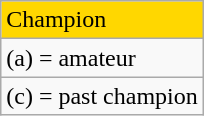<table class="wikitable">
<tr style="background:gold">
<td>Champion</td>
</tr>
<tr>
<td>(a) = amateur</td>
</tr>
<tr>
<td>(c) = past champion</td>
</tr>
</table>
